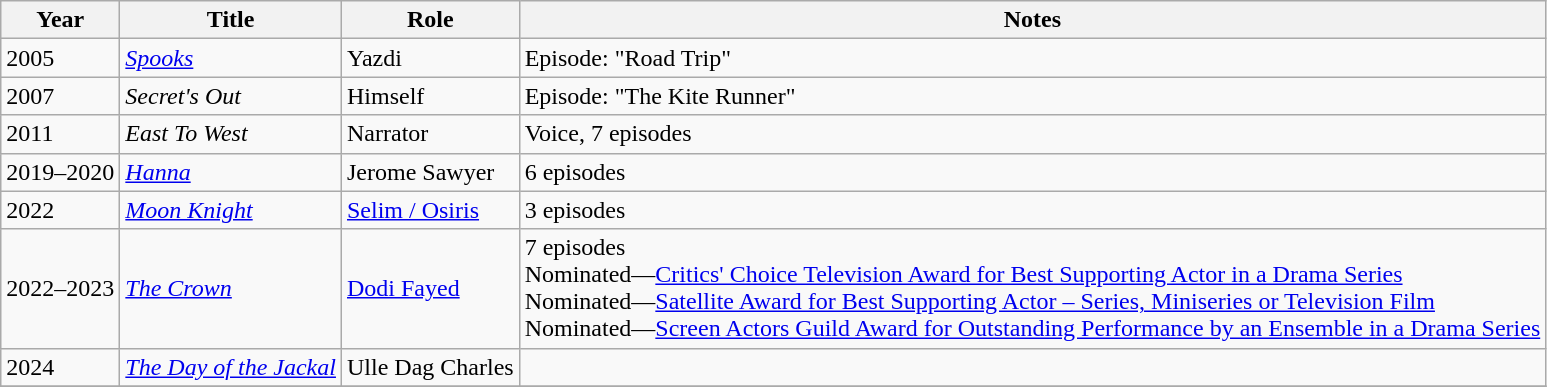<table class="wikitable sortable">
<tr>
<th>Year</th>
<th>Title</th>
<th>Role</th>
<th>Notes</th>
</tr>
<tr>
<td>2005</td>
<td><em><a href='#'>Spooks</a></em></td>
<td>Yazdi</td>
<td>Episode: "Road Trip"</td>
</tr>
<tr>
<td>2007</td>
<td><em>Secret's Out</em></td>
<td>Himself</td>
<td>Episode: "The Kite Runner"</td>
</tr>
<tr>
<td>2011</td>
<td><em>East To West</em></td>
<td>Narrator</td>
<td>Voice, 7 episodes</td>
</tr>
<tr>
<td>2019–2020</td>
<td><em><a href='#'>Hanna</a></em></td>
<td>Jerome Sawyer</td>
<td>6 episodes</td>
</tr>
<tr>
<td>2022</td>
<td><em><a href='#'>Moon Knight</a></em></td>
<td><a href='#'>Selim / Osiris</a></td>
<td>3 episodes</td>
</tr>
<tr>
<td>2022–2023</td>
<td><em><a href='#'>The Crown</a></em></td>
<td><a href='#'>Dodi Fayed</a></td>
<td>7 episodes<br>Nominated—<a href='#'>Critics' Choice Television Award for Best Supporting Actor in a Drama Series</a><br>Nominated—<a href='#'>Satellite Award for Best Supporting Actor – Series, Miniseries or Television Film</a><br>Nominated—<a href='#'>Screen Actors Guild Award for Outstanding Performance by an Ensemble in a Drama Series</a></td>
</tr>
<tr>
<td>2024</td>
<td><em><a href='#'>The Day of the Jackal</a></em></td>
<td>Ulle Dag Charles</td>
<td></td>
</tr>
<tr>
</tr>
</table>
